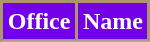<table class="wikitable">
<tr>
<th style="color:#FFFFFF; background: #7300E6; border:2px solid #AB9767;">Office</th>
<th style="color:#FFFFFF; background: #7300E6; border:2px solid #AB9767;">Name</th>
</tr>
<tr>
</tr>
</table>
